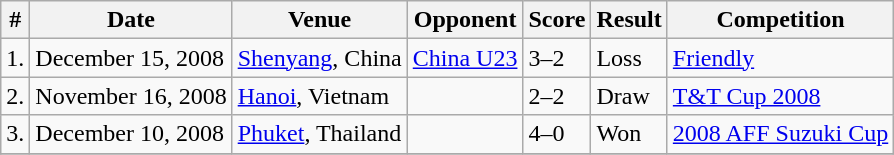<table class="wikitable">
<tr>
<th>#</th>
<th>Date</th>
<th>Venue</th>
<th>Opponent</th>
<th>Score</th>
<th>Result</th>
<th>Competition</th>
</tr>
<tr>
<td>1.</td>
<td>December 15, 2008</td>
<td><a href='#'>Shenyang</a>, China</td>
<td> <a href='#'>China U23</a></td>
<td>3–2</td>
<td>Loss</td>
<td><a href='#'>Friendly</a></td>
</tr>
<tr>
<td>2.</td>
<td>November 16, 2008</td>
<td><a href='#'>Hanoi</a>, Vietnam</td>
<td></td>
<td>2–2</td>
<td>Draw</td>
<td><a href='#'>T&T Cup 2008</a></td>
</tr>
<tr>
<td>3.</td>
<td>December 10, 2008</td>
<td><a href='#'>Phuket</a>, Thailand</td>
<td></td>
<td>4–0</td>
<td>Won</td>
<td><a href='#'>2008 AFF Suzuki Cup</a></td>
</tr>
<tr>
</tr>
</table>
